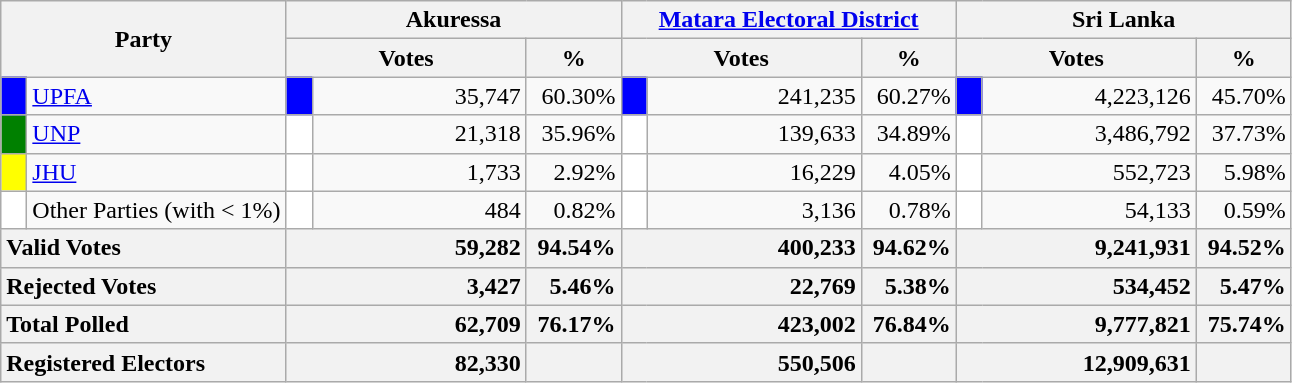<table class="wikitable">
<tr>
<th colspan="2" width="144px"rowspan="2">Party</th>
<th colspan="3" width="216px">Akuressa</th>
<th colspan="3" width="216px"><a href='#'>Matara Electoral District</a></th>
<th colspan="3" width="216px">Sri Lanka</th>
</tr>
<tr>
<th colspan="2" width="144px">Votes</th>
<th>%</th>
<th colspan="2" width="144px">Votes</th>
<th>%</th>
<th colspan="2" width="144px">Votes</th>
<th>%</th>
</tr>
<tr>
<td style="background-color:blue;" width="10px"></td>
<td style="text-align:left;"><a href='#'>UPFA</a></td>
<td style="background-color:blue;" width="10px"></td>
<td style="text-align:right;">35,747</td>
<td style="text-align:right;">60.30%</td>
<td style="background-color:blue;" width="10px"></td>
<td style="text-align:right;">241,235</td>
<td style="text-align:right;">60.27%</td>
<td style="background-color:blue;" width="10px"></td>
<td style="text-align:right;">4,223,126</td>
<td style="text-align:right;">45.70%</td>
</tr>
<tr>
<td style="background-color:green;" width="10px"></td>
<td style="text-align:left;"><a href='#'>UNP</a></td>
<td style="background-color:white;" width="10px"></td>
<td style="text-align:right;">21,318</td>
<td style="text-align:right;">35.96%</td>
<td style="background-color:white;" width="10px"></td>
<td style="text-align:right;">139,633</td>
<td style="text-align:right;">34.89%</td>
<td style="background-color:white;" width="10px"></td>
<td style="text-align:right;">3,486,792</td>
<td style="text-align:right;">37.73%</td>
</tr>
<tr>
<td style="background-color:yellow;" width="10px"></td>
<td style="text-align:left;"><a href='#'>JHU</a></td>
<td style="background-color:white;" width="10px"></td>
<td style="text-align:right;">1,733</td>
<td style="text-align:right;">2.92%</td>
<td style="background-color:white;" width="10px"></td>
<td style="text-align:right;">16,229</td>
<td style="text-align:right;">4.05%</td>
<td style="background-color:white;" width="10px"></td>
<td style="text-align:right;">552,723</td>
<td style="text-align:right;">5.98%</td>
</tr>
<tr>
<td style="background-color:white;" width="10px"></td>
<td style="text-align:left;">Other Parties (with < 1%)</td>
<td style="background-color:white;" width="10px"></td>
<td style="text-align:right;">484</td>
<td style="text-align:right;">0.82%</td>
<td style="background-color:white;" width="10px"></td>
<td style="text-align:right;">3,136</td>
<td style="text-align:right;">0.78%</td>
<td style="background-color:white;" width="10px"></td>
<td style="text-align:right;">54,133</td>
<td style="text-align:right;">0.59%</td>
</tr>
<tr>
<th colspan="2" width="144px"style="text-align:left;">Valid Votes</th>
<th style="text-align:right;"colspan="2" width="144px">59,282</th>
<th style="text-align:right;">94.54%</th>
<th style="text-align:right;"colspan="2" width="144px">400,233</th>
<th style="text-align:right;">94.62%</th>
<th style="text-align:right;"colspan="2" width="144px">9,241,931</th>
<th style="text-align:right;">94.52%</th>
</tr>
<tr>
<th colspan="2" width="144px"style="text-align:left;">Rejected Votes</th>
<th style="text-align:right;"colspan="2" width="144px">3,427</th>
<th style="text-align:right;">5.46%</th>
<th style="text-align:right;"colspan="2" width="144px">22,769</th>
<th style="text-align:right;">5.38%</th>
<th style="text-align:right;"colspan="2" width="144px">534,452</th>
<th style="text-align:right;">5.47%</th>
</tr>
<tr>
<th colspan="2" width="144px"style="text-align:left;">Total Polled</th>
<th style="text-align:right;"colspan="2" width="144px">62,709</th>
<th style="text-align:right;">76.17%</th>
<th style="text-align:right;"colspan="2" width="144px">423,002</th>
<th style="text-align:right;">76.84%</th>
<th style="text-align:right;"colspan="2" width="144px">9,777,821</th>
<th style="text-align:right;">75.74%</th>
</tr>
<tr>
<th colspan="2" width="144px"style="text-align:left;">Registered Electors</th>
<th style="text-align:right;"colspan="2" width="144px">82,330</th>
<th></th>
<th style="text-align:right;"colspan="2" width="144px">550,506</th>
<th></th>
<th style="text-align:right;"colspan="2" width="144px">12,909,631</th>
<th></th>
</tr>
</table>
